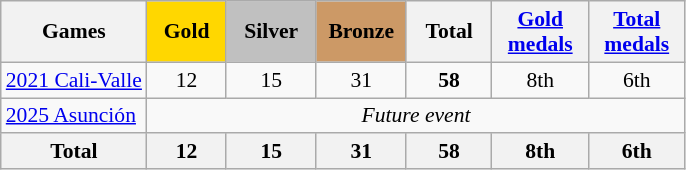<table class="wikitable" style="text-align:center; font-size:90%;">
<tr>
<th>Games</th>
<td style="background:gold; width:3.2em; font-weight:bold;">Gold</td>
<td style="background:silver; width:3.7em; font-weight:bold;">Silver</td>
<td style="background:#c96; width:3.7em; font-weight:bold;">Bronze</td>
<th style="width:3.5em; font-weight:bold;">Total</th>
<th style="width:4em; font-weight:bold;"><a href='#'>Gold medals</a></th>
<th style="width:4em; font-weight:bold;"><a href='#'>Total medals</a></th>
</tr>
<tr>
<td align=left> <a href='#'>2021 Cali-Valle</a></td>
<td>12</td>
<td>15</td>
<td>31</td>
<td><strong>58</strong></td>
<td>8th</td>
<td>6th</td>
</tr>
<tr>
<td align=left> <a href='#'>2025 Asunción</a></td>
<td colspan="6"><em>Future event</em></td>
</tr>
<tr>
<th>Total</th>
<th>12</th>
<th>15</th>
<th>31</th>
<th>58</th>
<th>8th</th>
<th>6th</th>
</tr>
</table>
